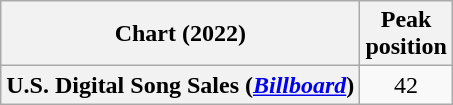<table class="wikitable plainrowheaders" style="text-align:center">
<tr>
<th scope="col">Chart (2022)</th>
<th scope="col">Peak<br>position</th>
</tr>
<tr>
<th scope="row">U.S. Digital Song Sales (<em><a href='#'>Billboard</a></em>)</th>
<td>42</td>
</tr>
</table>
